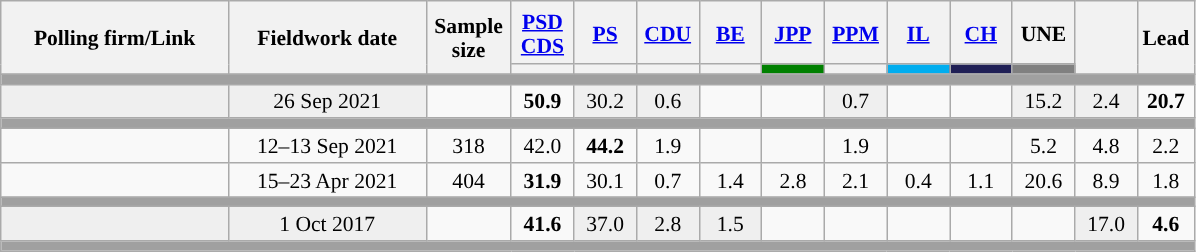<table class="wikitable sortable mw-datatable" style="text-align:center;font-size:90%;line-height:16px;">
<tr style="height:42px;">
<th style="width:145px;" rowspan="2">Polling firm/Link</th>
<th style="width:125px;" rowspan="2">Fieldwork date</th>
<th class="unsortable" style="width:50px;" rowspan="2">Sample size</th>
<th class="unsortable" style="width:35px;"><a href='#'>PSD</a><br><a href='#'>CDS</a></th>
<th class="unsortable" style="width:35px;"><a href='#'>PS</a></th>
<th class="unsortable" style="width:35px;"><a href='#'>CDU</a></th>
<th class="unsortable" style="width:35px;"><a href='#'>BE</a></th>
<th class="unsortable" style="width:35px;"><a href='#'>JPP</a></th>
<th class="unsortable" style="width:35px;"><a href='#'>PPM</a></th>
<th class="unsortable" style="width:35px;"><a href='#'>IL</a></th>
<th class="unsortable" style="width:35px;"><a href='#'>CH</a></th>
<th class="unsortable" style="width:35px;">UNE</th>
<th class="unsortable" style="width:35px;" rowspan="2"></th>
<th class="unsortable" style="width:30px;" rowspan="2">Lead</th>
</tr>
<tr>
<th class="unsortable" style="color:inherit;background:"></th>
<th class="unsortable" style="color:inherit;background:"></th>
<th class="unsortable" style="color:inherit;background:"></th>
<th class="unsortable" style="color:inherit;background:"></th>
<th class="unsortable" style="color:inherit;background:green;"></th>
<th class="unsortable" style="color:inherit;background:"></th>
<th class="sortable" style="background:#00ADEF;"></th>
<th class="sortable" style="background:#202056;"></th>
<th class="unsortable" style="color:inherit;background:gray;"></th>
</tr>
<tr>
<td colspan="14" style="background:#A0A0A0"></td>
</tr>
<tr>
<td style="background:#EFEFEF;"><strong></strong></td>
<td style="background:#EFEFEF;" data-sort-value="2019-10-06">26 Sep 2021</td>
<td></td>
<td><strong>50.9</strong><br></td>
<td style="background:#EFEFEF;">30.2<br></td>
<td style="background:#EFEFEF;">0.6<br></td>
<td></td>
<td></td>
<td style="background:#EFEFEF;">0.7<br></td>
<td></td>
<td></td>
<td style="background:#EFEFEF;">15.2<br></td>
<td style="background:#EFEFEF;">2.4</td>
<td style="background:"><strong>20.7</strong></td>
</tr>
<tr>
<td colspan="14" style="background:#A0A0A0"></td>
</tr>
<tr>
<td align="center"><br></td>
<td align="center">12–13 Sep 2021</td>
<td align="center">318</td>
<td align="center">42.0<br></td>
<td align="center" ><strong>44.2</strong><br></td>
<td align="center">1.9<br></td>
<td></td>
<td></td>
<td align="center">1.9<br></td>
<td></td>
<td></td>
<td align="center">5.2<br></td>
<td align="center">4.8<br></td>
<td style="background:">2.2</td>
</tr>
<tr>
<td align="center"></td>
<td align="center">15–23 Apr 2021</td>
<td>404</td>
<td align="center" ><strong>31.9</strong></td>
<td align="center">30.1</td>
<td align="center">0.7</td>
<td align="center">1.4</td>
<td align="center">2.8</td>
<td align="center">2.1</td>
<td align="center">0.4</td>
<td align="center">1.1</td>
<td align="center">20.6</td>
<td align="center">8.9</td>
<td style="background:">1.8</td>
</tr>
<tr>
<td colspan="14" style="background:#A0A0A0"></td>
</tr>
<tr>
<td style="background:#EFEFEF;"><strong></strong></td>
<td style="background:#EFEFEF;" data-sort-value="2019-10-06">1 Oct 2017</td>
<td></td>
<td><strong>41.6</strong><br></td>
<td style="background:#EFEFEF;">37.0<br></td>
<td style="background:#EFEFEF;">2.8<br></td>
<td style="background:#EFEFEF;">1.5<br></td>
<td></td>
<td></td>
<td></td>
<td></td>
<td></td>
<td style="background:#EFEFEF;">17.0<br></td>
<td style="background:"><strong>4.6</strong></td>
</tr>
<tr>
<td colspan="14" style="background:#A0A0A0"></td>
</tr>
</table>
